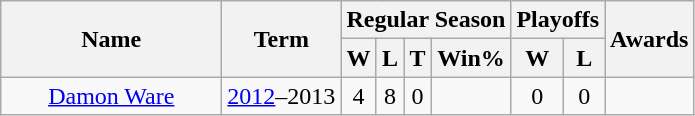<table class="wikitable">
<tr>
<th rowspan="2" style="width:140px;">Name</th>
<th rowspan="2">Term</th>
<th colspan="4">Regular Season</th>
<th colspan="2">Playoffs</th>
<th rowspan="2">Awards</th>
</tr>
<tr>
<th>W</th>
<th>L</th>
<th>T</th>
<th>Win%</th>
<th>W</th>
<th>L</th>
</tr>
<tr>
<td style="text-align:center;"><a href='#'>Damon Ware</a></td>
<td style="text-align:center;"><a href='#'>2012</a>–2013</td>
<td style="text-align:center;">4</td>
<td style="text-align:center;">8</td>
<td style="text-align:center;">0</td>
<td style="text-align:center;"></td>
<td style="text-align:center;">0</td>
<td style="text-align:center;">0</td>
<td style="text-align:center;"></td>
</tr>
</table>
